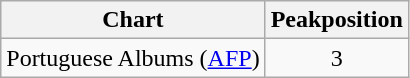<table class="wikitable">
<tr>
<th>Chart</th>
<th>Peakposition</th>
</tr>
<tr>
<td>Portuguese Albums (<a href='#'>AFP</a>)</td>
<td style="text-align:center;">3</td>
</tr>
</table>
